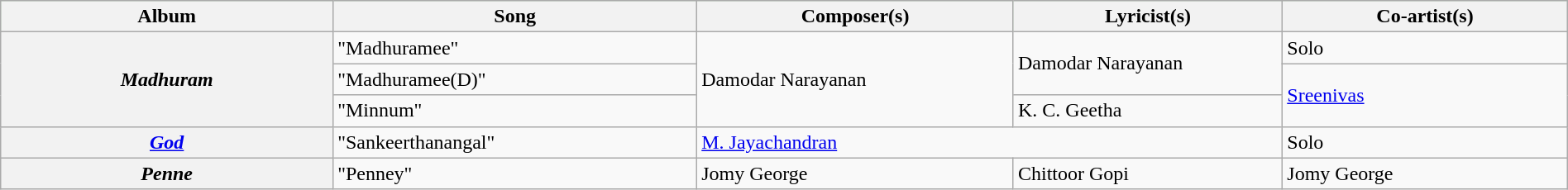<table class="wikitable plainrowheaders" width="100%" textcolor:#000;">
<tr style="background:#cfc; text-align:center;">
<th scope="col" width=21%>Album</th>
<th scope="col" width=23%>Song</th>
<th scope="col" width=20%>Composer(s)</th>
<th scope="col" width=17%>Lyricist(s)</th>
<th scope="col" width=18%>Co-artist(s)</th>
</tr>
<tr>
<th scope="row" rowspan="3"><em>Madhuram</em></th>
<td>"Madhuramee"</td>
<td rowspan="3">Damodar Narayanan</td>
<td rowspan="2">Damodar Narayanan</td>
<td>Solo</td>
</tr>
<tr>
<td>"Madhuramee(D)"</td>
<td rowspan="2"><a href='#'>Sreenivas</a></td>
</tr>
<tr>
<td>"Minnum"</td>
<td>K. C. Geetha</td>
</tr>
<tr>
<th scope="row"><em><a href='#'>God</a></em></th>
<td>"Sankeerthanangal"</td>
<td colspan="2"><a href='#'>M. Jayachandran</a></td>
<td>Solo</td>
</tr>
<tr>
<th scope="row"><em>Penne</em></th>
<td>"Penney"</td>
<td>Jomy George</td>
<td>Chittoor Gopi</td>
<td>Jomy George</td>
</tr>
</table>
